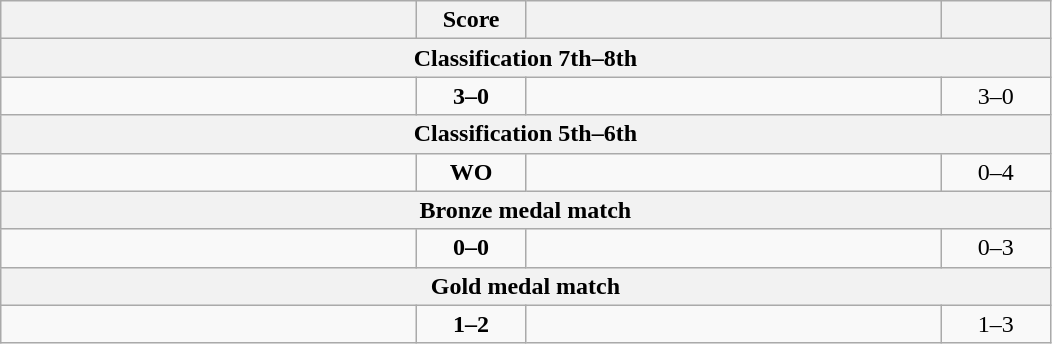<table class="wikitable" style="text-align: left; ">
<tr>
<th align="right" width="270"></th>
<th width="65">Score</th>
<th align="left" width="270"></th>
<th width="65"></th>
</tr>
<tr>
<th colspan=4>Classification 7th–8th</th>
</tr>
<tr>
<td><strong></strong></td>
<td align="center"><strong>3–0</strong></td>
<td></td>
<td align=center>3–0 <strong></strong></td>
</tr>
<tr>
<th colspan=4>Classification 5th–6th</th>
</tr>
<tr>
<td></td>
<td align="center"><strong>WO</strong></td>
<td><strong></strong></td>
<td align=center>0–4 <strong></strong></td>
</tr>
<tr>
<th colspan=4>Bronze medal match</th>
</tr>
<tr>
<td></td>
<td align="center"><strong>0–0</strong></td>
<td><strong></strong></td>
<td align=center>0–3 <strong></strong></td>
</tr>
<tr>
<th colspan=4>Gold medal match</th>
</tr>
<tr>
<td></td>
<td align="center"><strong>1–2</strong></td>
<td><strong></strong></td>
<td align=center>1–3 <strong></strong></td>
</tr>
</table>
